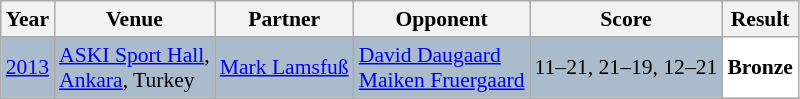<table class="sortable wikitable" style="font-size: 90%;">
<tr>
<th>Year</th>
<th>Venue</th>
<th>Partner</th>
<th>Opponent</th>
<th>Score</th>
<th>Result</th>
</tr>
<tr style="background:#AABBCC">
<td align="center"><a href='#'>2013</a></td>
<td align="left"><a href='#'>ASKI Sport Hall</a>,<br><a href='#'>Ankara</a>, Turkey</td>
<td align="left"> <a href='#'>Mark Lamsfuß</a></td>
<td align="left"> <a href='#'>David Daugaard</a><br> <a href='#'>Maiken Fruergaard</a></td>
<td align="left">11–21, 21–19, 12–21</td>
<td style="text-align:left; background:white"> <strong>Bronze</strong></td>
</tr>
</table>
